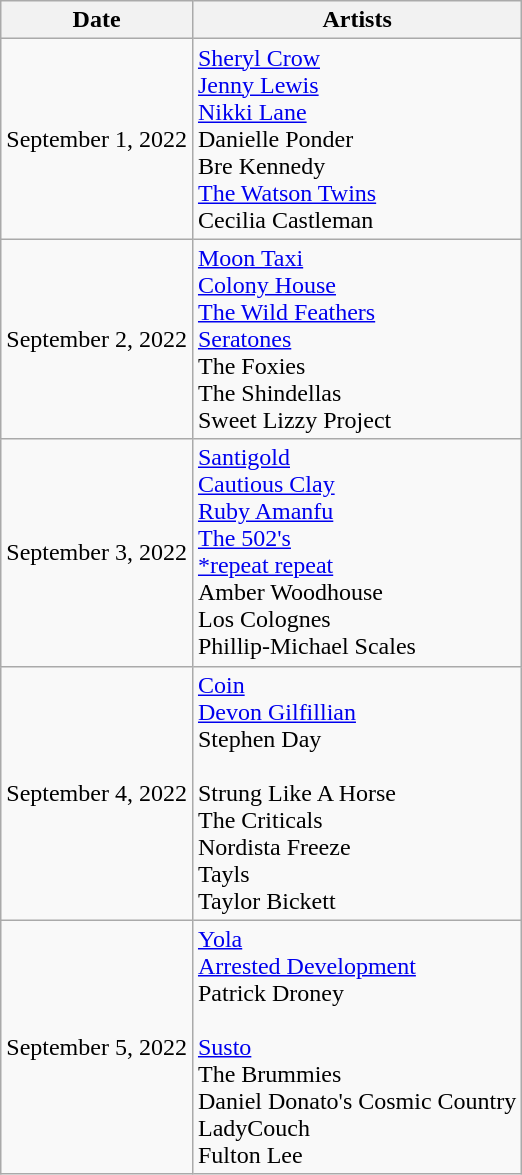<table class="wikitable">
<tr>
<th>Date</th>
<th>Artists</th>
</tr>
<tr>
<td>September 1, 2022 </td>
<td><a href='#'>Sheryl Crow</a> <br> <a href='#'>Jenny Lewis</a> <br> <a href='#'>Nikki Lane</a> <br> Danielle Ponder <br> Bre Kennedy <br> <a href='#'>The Watson Twins</a> <br> Cecilia Castleman</td>
</tr>
<tr>
<td>September 2, 2022 </td>
<td><a href='#'>Moon Taxi</a><br><a href='#'>Colony House</a><br><a href='#'>The Wild Feathers</a><br><a href='#'>Seratones</a><br>The Foxies<br>The Shindellas<br>Sweet Lizzy Project</td>
</tr>
<tr>
<td>September 3, 2022 </td>
<td><a href='#'>Santigold</a><br><a href='#'>Cautious Clay</a><br><a href='#'>Ruby Amanfu</a><br><a href='#'>The 502's</a><br> <a href='#'>*repeat repeat</a> <br>Amber Woodhouse<br>Los Colognes<br>Phillip-Michael Scales</td>
</tr>
<tr>
<td>September 4, 2022 </td>
<td><a href='#'>Coin</a><br><a href='#'>Devon Gilfillian</a><br>Stephen Day<br><br>Strung Like A Horse<br>
The Criticals<br>
Nordista Freeze<br>
Tayls<br>
Taylor Bickett<br></td>
</tr>
<tr>
<td>September 5, 2022 </td>
<td><a href='#'>Yola</a><br><a href='#'>Arrested Development</a><br>Patrick Droney<br><br><a href='#'>Susto</a><br>
The Brummies<br>
Daniel Donato's Cosmic Country<br>
LadyCouch<br>
Fulton Lee<br></td>
</tr>
</table>
